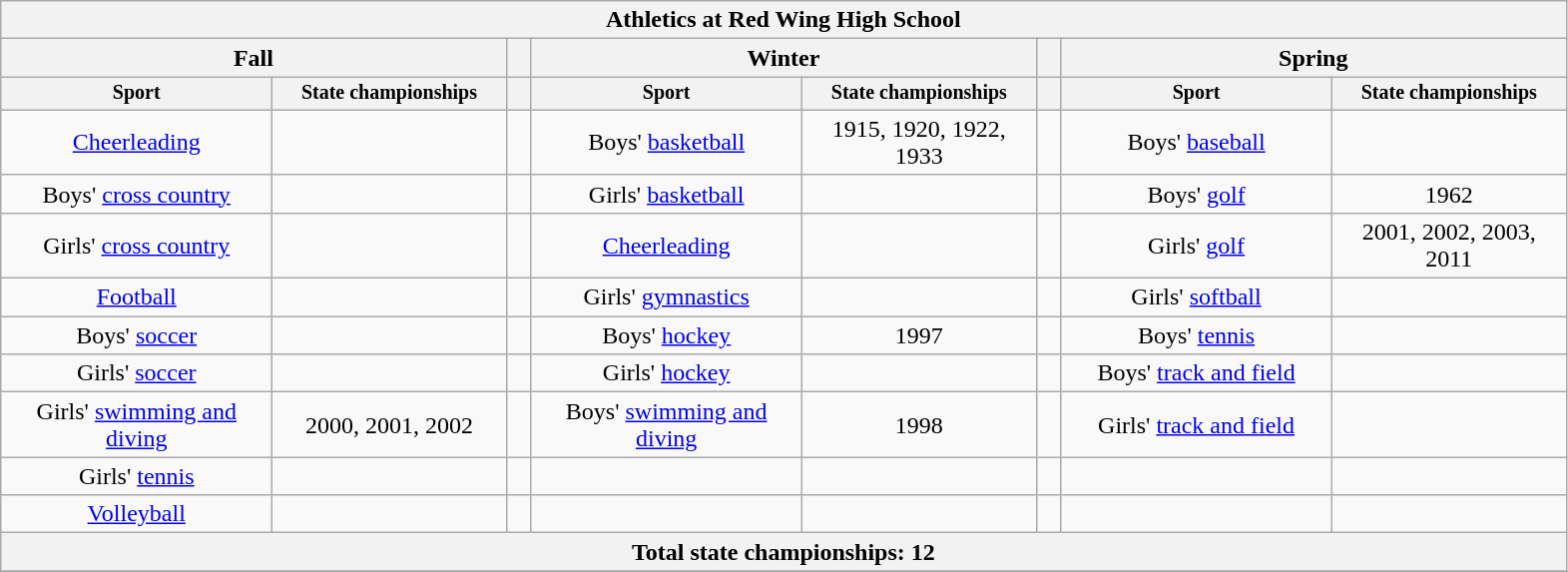<table class="wikitable" style="text-align:center;">
<tr>
<th colspan="8">Athletics at Red Wing High School</th>
</tr>
<tr>
<th colspan="2">Fall</th>
<th colspan="1"></th>
<th colspan="2">Winter</th>
<th colspan="1"></th>
<th colspan="2">Spring</th>
</tr>
<tr style="font-size:smaller;">
<th style="width:175px;">Sport</th>
<th style="width:150px;">State championships</th>
<th style="width:10px;"></th>
<th style="width:175px;">Sport</th>
<th style="width:150px;">State championships</th>
<th style="width:10px;"></th>
<th style="width:175px;">Sport</th>
<th style="width:150px;">State championships</th>
</tr>
<tr>
<td rowspan="1"><a href='#'>Cheerleading</a></td>
<td align="center"></td>
<td></td>
<td>Boys' <a href='#'>basketball</a></td>
<td align="center">1915, 1920, 1922, 1933</td>
<td></td>
<td>Boys' <a href='#'>baseball</a></td>
<td align="center"></td>
</tr>
<tr>
<td rowspan="1">Boys' <a href='#'>cross country</a></td>
<td align="center"></td>
<td></td>
<td>Girls' <a href='#'>basketball</a></td>
<td align="center"></td>
<td></td>
<td>Boys' <a href='#'>golf</a></td>
<td align="center">1962</td>
</tr>
<tr>
<td rowspan="1">Girls' <a href='#'>cross country</a></td>
<td align="center"></td>
<td></td>
<td><a href='#'>Cheerleading</a></td>
<td align="center"></td>
<td></td>
<td>Girls' <a href='#'>golf</a></td>
<td align="center">2001, 2002, 2003, 2011</td>
</tr>
<tr>
<td rowspan="1"><a href='#'>Football</a></td>
<td align="center"></td>
<td></td>
<td>Girls' <a href='#'>gymnastics</a></td>
<td align="center"></td>
<td></td>
<td>Girls' <a href='#'>softball</a></td>
<td align="center"></td>
</tr>
<tr>
<td rowspan="1">Boys' <a href='#'>soccer</a></td>
<td align="center"></td>
<td></td>
<td>Boys' <a href='#'>hockey</a></td>
<td align="center">1997</td>
<td></td>
<td>Boys' <a href='#'>tennis</a></td>
<td align="center"></td>
</tr>
<tr>
<td rowspan="1">Girls' <a href='#'>soccer</a></td>
<td align="center"></td>
<td></td>
<td>Girls' <a href='#'>hockey</a></td>
<td align="center"></td>
<td></td>
<td>Boys' <a href='#'>track and field</a></td>
<td align="center"></td>
</tr>
<tr>
<td rowspan="1">Girls' <a href='#'>swimming and diving</a></td>
<td align="center">2000, 2001, 2002</td>
<td></td>
<td>Boys' <a href='#'>swimming and diving</a></td>
<td align="center">1998</td>
<td></td>
<td>Girls' <a href='#'>track and field</a></td>
<td align="center"></td>
</tr>
<tr>
<td rowspan="1">Girls' <a href='#'>tennis</a></td>
<td align="center"></td>
<td></td>
<td></td>
<td align="center"></td>
<td></td>
<td></td>
<td align="center"></td>
</tr>
<tr>
<td rowspan="1"><a href='#'>Volleyball</a></td>
<td align="center"></td>
<td></td>
<td></td>
<td align="center"></td>
<td></td>
<td></td>
<td align="center"></td>
</tr>
<tr>
<th colspan="8">Total state championships: 12</th>
</tr>
<tr>
</tr>
</table>
